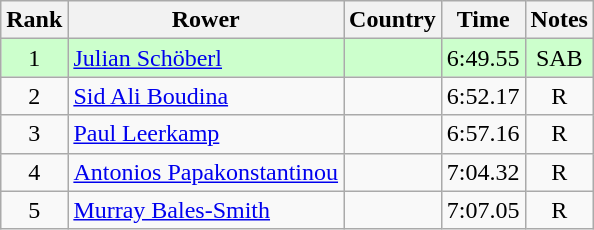<table class="wikitable" style="text-align:center">
<tr>
<th>Rank</th>
<th>Rower</th>
<th>Country</th>
<th>Time</th>
<th>Notes</th>
</tr>
<tr bgcolor=ccffcc>
<td>1</td>
<td align="left"><a href='#'>Julian Schöberl</a></td>
<td align="left"></td>
<td>6:49.55</td>
<td>SAB</td>
</tr>
<tr>
<td>2</td>
<td align="left"><a href='#'>Sid Ali Boudina</a></td>
<td align="left"></td>
<td>6:52.17</td>
<td>R</td>
</tr>
<tr>
<td>3</td>
<td align="left"><a href='#'>Paul Leerkamp</a></td>
<td align="left"></td>
<td>6:57.16</td>
<td>R</td>
</tr>
<tr>
<td>4</td>
<td align="left"><a href='#'>Antonios Papakonstantinou</a></td>
<td align="left"></td>
<td>7:04.32</td>
<td>R</td>
</tr>
<tr>
<td>5</td>
<td align="left"><a href='#'>Murray Bales-Smith</a></td>
<td align="left"></td>
<td>7:07.05</td>
<td>R</td>
</tr>
</table>
